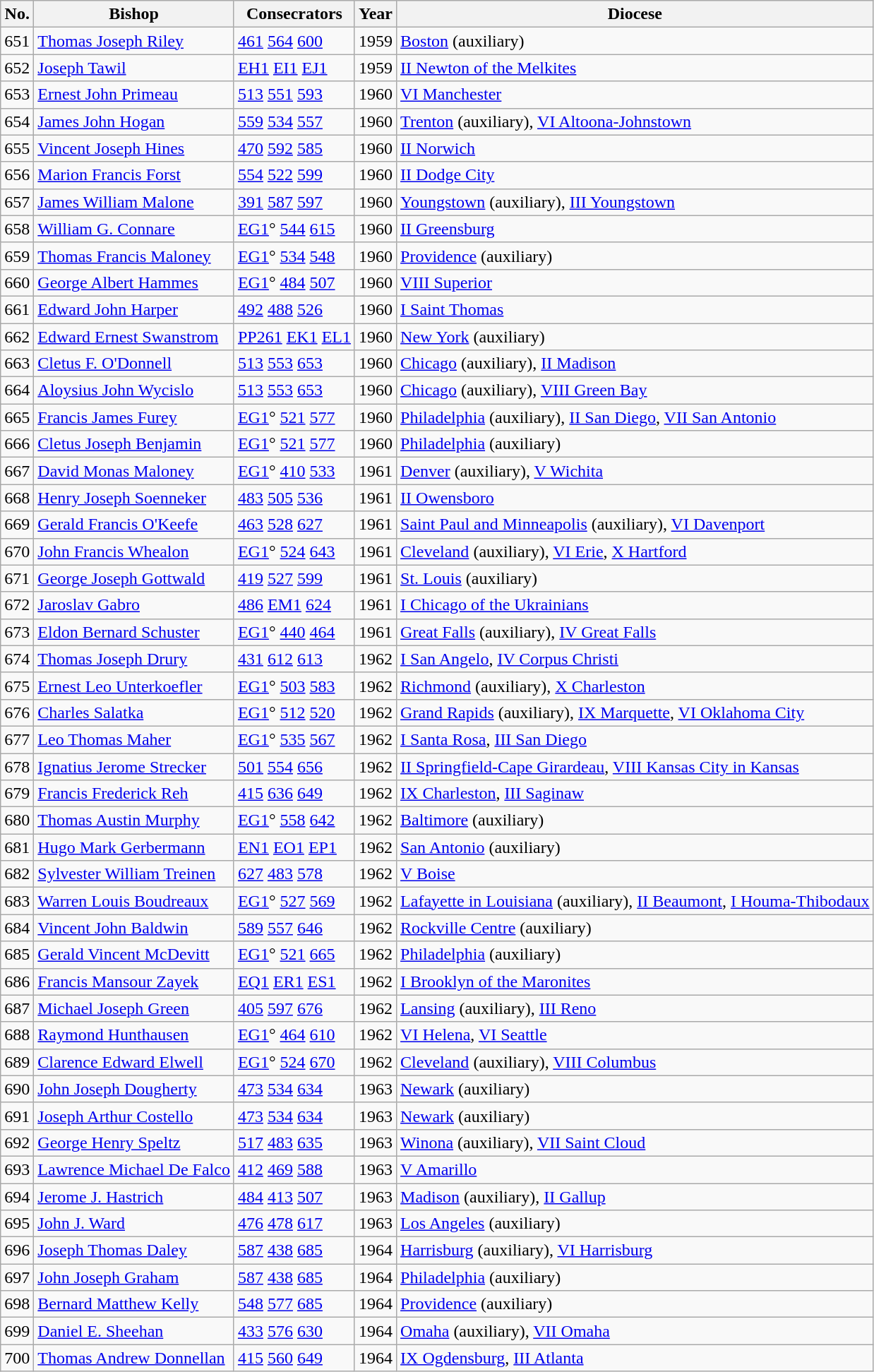<table class="wikitable">
<tr>
<th>No.</th>
<th>Bishop</th>
<th>Consecrators</th>
<th>Year</th>
<th>Diocese</th>
</tr>
<tr>
<td>651</td>
<td><a href='#'>Thomas Joseph Riley</a></td>
<td><a href='#'>461</a> <a href='#'>564</a> <a href='#'>600</a></td>
<td>1959</td>
<td><a href='#'>Boston</a> (auxiliary)</td>
</tr>
<tr>
<td>652</td>
<td><a href='#'>Joseph Tawil</a></td>
<td><a href='#'>EH1</a> <a href='#'>EI1</a> <a href='#'>EJ1</a></td>
<td>1959</td>
<td><a href='#'>II Newton of the Melkites</a></td>
</tr>
<tr>
<td>653</td>
<td><a href='#'>Ernest John Primeau</a></td>
<td><a href='#'>513</a> <a href='#'>551</a> <a href='#'>593</a></td>
<td>1960</td>
<td><a href='#'>VI Manchester</a></td>
</tr>
<tr>
<td>654</td>
<td><a href='#'>James John Hogan</a></td>
<td><a href='#'>559</a> <a href='#'>534</a> <a href='#'>557</a></td>
<td>1960</td>
<td><a href='#'>Trenton</a> (auxiliary), <a href='#'>VI Altoona-Johnstown</a></td>
</tr>
<tr>
<td>655</td>
<td><a href='#'>Vincent Joseph Hines</a></td>
<td><a href='#'>470</a> <a href='#'>592</a> <a href='#'>585</a></td>
<td>1960</td>
<td><a href='#'>II Norwich</a></td>
</tr>
<tr>
<td>656</td>
<td><a href='#'>Marion Francis Forst</a></td>
<td><a href='#'>554</a> <a href='#'>522</a> <a href='#'>599</a></td>
<td>1960</td>
<td><a href='#'>II Dodge City</a></td>
</tr>
<tr>
<td>657</td>
<td><a href='#'>James William Malone</a></td>
<td><a href='#'>391</a> <a href='#'>587</a> <a href='#'>597</a></td>
<td>1960</td>
<td><a href='#'>Youngstown</a> (auxiliary), <a href='#'>III Youngstown</a></td>
</tr>
<tr>
<td>658</td>
<td><a href='#'>William G. Connare</a></td>
<td><a href='#'>EG1</a>° <a href='#'>544</a> <a href='#'>615</a></td>
<td>1960</td>
<td><a href='#'>II Greensburg</a></td>
</tr>
<tr>
<td>659</td>
<td><a href='#'>Thomas Francis Maloney</a></td>
<td><a href='#'>EG1</a>° <a href='#'>534</a> <a href='#'>548</a></td>
<td>1960</td>
<td><a href='#'>Providence</a> (auxiliary)</td>
</tr>
<tr>
<td>660</td>
<td><a href='#'>George Albert Hammes</a></td>
<td><a href='#'>EG1</a>° <a href='#'>484</a> <a href='#'>507</a></td>
<td>1960</td>
<td><a href='#'>VIII Superior</a></td>
</tr>
<tr>
<td>661</td>
<td><a href='#'>Edward John Harper</a></td>
<td><a href='#'>492</a> <a href='#'>488</a> <a href='#'>526</a></td>
<td>1960</td>
<td><a href='#'>I Saint Thomas</a></td>
</tr>
<tr>
<td>662</td>
<td><a href='#'>Edward Ernest Swanstrom</a></td>
<td><a href='#'>PP261</a> <a href='#'>EK1</a> <a href='#'>EL1</a></td>
<td>1960</td>
<td><a href='#'>New York</a> (auxiliary)</td>
</tr>
<tr>
<td>663</td>
<td><a href='#'>Cletus F. O'Donnell</a></td>
<td><a href='#'>513</a> <a href='#'>553</a> <a href='#'>653</a></td>
<td>1960</td>
<td><a href='#'>Chicago</a> (auxiliary), <a href='#'>II Madison</a></td>
</tr>
<tr>
<td>664</td>
<td><a href='#'>Aloysius John Wycislo</a></td>
<td><a href='#'>513</a> <a href='#'>553</a> <a href='#'>653</a></td>
<td>1960</td>
<td><a href='#'>Chicago</a> (auxiliary), <a href='#'>VIII Green Bay</a></td>
</tr>
<tr>
<td>665</td>
<td><a href='#'>Francis James Furey</a></td>
<td><a href='#'>EG1</a>° <a href='#'>521</a> <a href='#'>577</a></td>
<td>1960</td>
<td><a href='#'>Philadelphia</a> (auxiliary), <a href='#'>II San Diego</a>, <a href='#'>VII San Antonio</a></td>
</tr>
<tr>
<td>666</td>
<td><a href='#'>Cletus Joseph Benjamin</a></td>
<td><a href='#'>EG1</a>° <a href='#'>521</a> <a href='#'>577</a></td>
<td>1960</td>
<td><a href='#'>Philadelphia</a> (auxiliary)</td>
</tr>
<tr>
<td>667</td>
<td><a href='#'>David Monas Maloney</a></td>
<td><a href='#'>EG1</a>° <a href='#'>410</a> <a href='#'>533</a></td>
<td>1961</td>
<td><a href='#'>Denver</a> (auxiliary), <a href='#'>V Wichita</a></td>
</tr>
<tr>
<td>668</td>
<td><a href='#'>Henry Joseph Soenneker</a></td>
<td><a href='#'>483</a> <a href='#'>505</a> <a href='#'>536</a></td>
<td>1961</td>
<td><a href='#'>II Owensboro</a></td>
</tr>
<tr>
<td>669</td>
<td><a href='#'>Gerald Francis O'Keefe</a></td>
<td><a href='#'>463</a> <a href='#'>528</a> <a href='#'>627</a></td>
<td>1961</td>
<td><a href='#'>Saint Paul and Minneapolis</a> (auxiliary), <a href='#'>VI Davenport</a></td>
</tr>
<tr>
<td>670</td>
<td><a href='#'>John Francis Whealon</a></td>
<td><a href='#'>EG1</a>° <a href='#'>524</a> <a href='#'>643</a></td>
<td>1961</td>
<td><a href='#'>Cleveland</a> (auxiliary), <a href='#'>VI Erie</a>, <a href='#'>X Hartford</a></td>
</tr>
<tr>
<td>671</td>
<td><a href='#'>George Joseph Gottwald</a></td>
<td><a href='#'>419</a> <a href='#'>527</a> <a href='#'>599</a></td>
<td>1961</td>
<td><a href='#'>St. Louis</a> (auxiliary)</td>
</tr>
<tr>
<td>672</td>
<td><a href='#'>Jaroslav Gabro</a></td>
<td><a href='#'>486</a> <a href='#'>EM1</a> <a href='#'>624</a></td>
<td>1961</td>
<td><a href='#'>I Chicago of the Ukrainians</a></td>
</tr>
<tr>
<td>673</td>
<td><a href='#'>Eldon Bernard Schuster</a></td>
<td><a href='#'>EG1</a>° <a href='#'>440</a> <a href='#'>464</a></td>
<td>1961</td>
<td><a href='#'>Great Falls</a> (auxiliary), <a href='#'>IV Great Falls</a></td>
</tr>
<tr>
<td>674</td>
<td><a href='#'>Thomas Joseph Drury</a></td>
<td><a href='#'>431</a> <a href='#'>612</a> <a href='#'>613</a></td>
<td>1962</td>
<td><a href='#'>I San Angelo</a>, <a href='#'>IV Corpus Christi</a></td>
</tr>
<tr>
<td>675</td>
<td><a href='#'>Ernest Leo Unterkoefler</a></td>
<td><a href='#'>EG1</a>° <a href='#'>503</a> <a href='#'>583</a></td>
<td>1962</td>
<td><a href='#'>Richmond</a> (auxiliary), <a href='#'>X Charleston</a></td>
</tr>
<tr>
<td>676</td>
<td><a href='#'>Charles Salatka</a></td>
<td><a href='#'>EG1</a>° <a href='#'>512</a> <a href='#'>520</a></td>
<td>1962</td>
<td><a href='#'>Grand Rapids</a> (auxiliary), <a href='#'>IX Marquette</a>, <a href='#'>VI Oklahoma City</a></td>
</tr>
<tr>
<td>677</td>
<td><a href='#'>Leo Thomas Maher</a></td>
<td><a href='#'>EG1</a>° <a href='#'>535</a> <a href='#'>567</a></td>
<td>1962</td>
<td><a href='#'>I Santa Rosa</a>, <a href='#'>III San Diego</a></td>
</tr>
<tr>
<td>678</td>
<td><a href='#'>Ignatius Jerome Strecker</a></td>
<td><a href='#'>501</a> <a href='#'>554</a> <a href='#'>656</a></td>
<td>1962</td>
<td><a href='#'>II Springfield-Cape Girardeau</a>, <a href='#'>VIII Kansas City in Kansas</a></td>
</tr>
<tr>
<td>679</td>
<td><a href='#'>Francis Frederick Reh</a></td>
<td><a href='#'>415</a> <a href='#'>636</a> <a href='#'>649</a></td>
<td>1962</td>
<td><a href='#'>IX Charleston</a>, <a href='#'>III Saginaw</a></td>
</tr>
<tr>
<td>680</td>
<td><a href='#'>Thomas Austin Murphy</a></td>
<td><a href='#'>EG1</a>° <a href='#'>558</a> <a href='#'>642</a></td>
<td>1962</td>
<td><a href='#'>Baltimore</a> (auxiliary)</td>
</tr>
<tr>
<td>681</td>
<td><a href='#'>Hugo Mark Gerbermann</a></td>
<td><a href='#'>EN1</a> <a href='#'>EO1</a> <a href='#'>EP1</a></td>
<td>1962</td>
<td><a href='#'>San Antonio</a> (auxiliary)</td>
</tr>
<tr>
<td>682</td>
<td><a href='#'>Sylvester William Treinen</a></td>
<td><a href='#'>627</a> <a href='#'>483</a> <a href='#'>578</a></td>
<td>1962</td>
<td><a href='#'>V Boise</a></td>
</tr>
<tr>
<td>683</td>
<td><a href='#'>Warren Louis Boudreaux</a></td>
<td><a href='#'>EG1</a>° <a href='#'>527</a> <a href='#'>569</a></td>
<td>1962</td>
<td><a href='#'>Lafayette in Louisiana</a> (auxiliary), <a href='#'>II Beaumont</a>, <a href='#'>I Houma-Thibodaux</a></td>
</tr>
<tr>
<td>684</td>
<td><a href='#'>Vincent John Baldwin</a></td>
<td><a href='#'>589</a> <a href='#'>557</a> <a href='#'>646</a></td>
<td>1962</td>
<td><a href='#'>Rockville Centre</a> (auxiliary)</td>
</tr>
<tr>
<td>685</td>
<td><a href='#'>Gerald Vincent McDevitt</a></td>
<td><a href='#'>EG1</a>° <a href='#'>521</a> <a href='#'>665</a></td>
<td>1962</td>
<td><a href='#'>Philadelphia</a> (auxiliary)</td>
</tr>
<tr>
<td>686</td>
<td><a href='#'>Francis Mansour Zayek</a></td>
<td><a href='#'>EQ1</a> <a href='#'>ER1</a> <a href='#'>ES1</a></td>
<td>1962</td>
<td><a href='#'>I Brooklyn of the Maronites</a></td>
</tr>
<tr>
<td>687</td>
<td><a href='#'>Michael Joseph Green</a></td>
<td><a href='#'>405</a> <a href='#'>597</a> <a href='#'>676</a></td>
<td>1962</td>
<td><a href='#'>Lansing</a> (auxiliary), <a href='#'>III Reno</a></td>
</tr>
<tr>
<td>688</td>
<td><a href='#'>Raymond Hunthausen</a></td>
<td><a href='#'>EG1</a>° <a href='#'>464</a> <a href='#'>610</a></td>
<td>1962</td>
<td><a href='#'>VI Helena</a>, <a href='#'>VI Seattle</a></td>
</tr>
<tr>
<td>689</td>
<td><a href='#'>Clarence Edward Elwell</a></td>
<td><a href='#'>EG1</a>° <a href='#'>524</a> <a href='#'>670</a></td>
<td>1962</td>
<td><a href='#'>Cleveland</a> (auxiliary), <a href='#'>VIII Columbus</a></td>
</tr>
<tr>
<td>690</td>
<td><a href='#'>John Joseph Dougherty</a></td>
<td><a href='#'>473</a> <a href='#'>534</a> <a href='#'>634</a></td>
<td>1963</td>
<td><a href='#'>Newark</a> (auxiliary)</td>
</tr>
<tr>
<td>691</td>
<td><a href='#'>Joseph Arthur Costello</a></td>
<td><a href='#'>473</a> <a href='#'>534</a> <a href='#'>634</a></td>
<td>1963</td>
<td><a href='#'>Newark</a> (auxiliary)</td>
</tr>
<tr>
<td>692</td>
<td><a href='#'>George Henry Speltz</a></td>
<td><a href='#'>517</a> <a href='#'>483</a> <a href='#'>635</a></td>
<td>1963</td>
<td><a href='#'>Winona</a> (auxiliary), <a href='#'>VII Saint Cloud</a></td>
</tr>
<tr>
<td>693</td>
<td><a href='#'>Lawrence Michael De Falco</a></td>
<td><a href='#'>412</a> <a href='#'>469</a> <a href='#'>588</a></td>
<td>1963</td>
<td><a href='#'>V Amarillo</a></td>
</tr>
<tr>
<td>694</td>
<td><a href='#'>Jerome J. Hastrich</a></td>
<td><a href='#'>484</a> <a href='#'>413</a> <a href='#'>507</a></td>
<td>1963</td>
<td><a href='#'>Madison</a> (auxiliary), <a href='#'>II Gallup</a></td>
</tr>
<tr>
<td>695</td>
<td><a href='#'>John J. Ward</a></td>
<td><a href='#'>476</a> <a href='#'>478</a> <a href='#'>617</a></td>
<td>1963</td>
<td><a href='#'>Los Angeles</a> (auxiliary)</td>
</tr>
<tr>
<td>696</td>
<td><a href='#'>Joseph Thomas Daley</a></td>
<td><a href='#'>587</a> <a href='#'>438</a> <a href='#'>685</a></td>
<td>1964</td>
<td><a href='#'>Harrisburg</a> (auxiliary), <a href='#'>VI Harrisburg</a></td>
</tr>
<tr>
<td>697</td>
<td><a href='#'>John Joseph Graham</a></td>
<td><a href='#'>587</a> <a href='#'>438</a> <a href='#'>685</a></td>
<td>1964</td>
<td><a href='#'>Philadelphia</a> (auxiliary)</td>
</tr>
<tr>
<td>698</td>
<td><a href='#'>Bernard Matthew Kelly</a></td>
<td><a href='#'>548</a> <a href='#'>577</a> <a href='#'>685</a></td>
<td>1964</td>
<td><a href='#'>Providence</a> (auxiliary)</td>
</tr>
<tr>
<td>699</td>
<td><a href='#'>Daniel E. Sheehan</a></td>
<td><a href='#'>433</a> <a href='#'>576</a> <a href='#'>630</a></td>
<td>1964</td>
<td><a href='#'>Omaha</a> (auxiliary), <a href='#'>VII Omaha</a></td>
</tr>
<tr>
<td>700</td>
<td><a href='#'>Thomas Andrew Donnellan</a></td>
<td><a href='#'>415</a> <a href='#'>560</a> <a href='#'>649</a></td>
<td>1964</td>
<td><a href='#'>IX Ogdensburg</a>, <a href='#'>III Atlanta</a></td>
</tr>
</table>
